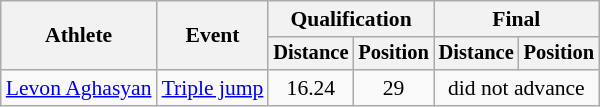<table class="wikitable" style="font-size:90%">
<tr>
<th rowspan="2">Athlete</th>
<th rowspan="2">Event</th>
<th colspan="2">Qualification</th>
<th colspan="2">Final</th>
</tr>
<tr style="font-size:95%">
<th>Distance</th>
<th>Position</th>
<th>Distance</th>
<th>Position</th>
</tr>
<tr style="text-align:center">
<td style="text-align:left"><a href='#'>Levon Aghasyan</a></td>
<td style="text-align:left"><a href='#'>Triple jump</a></td>
<td>16.24</td>
<td>29</td>
<td colspan=2>did not advance</td>
</tr>
</table>
